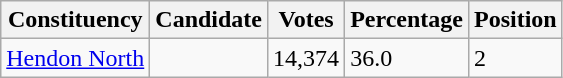<table class="wikitable sortable">
<tr>
<th>Constituency</th>
<th>Candidate</th>
<th>Votes</th>
<th>Percentage</th>
<th>Position</th>
</tr>
<tr>
<td><a href='#'>Hendon North</a></td>
<td></td>
<td>14,374</td>
<td>36.0</td>
<td>2</td>
</tr>
</table>
